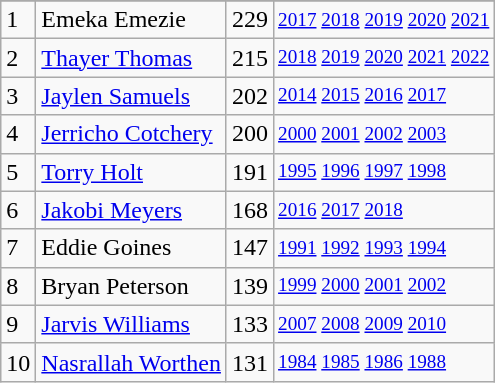<table class="wikitable">
<tr>
</tr>
<tr>
<td>1</td>
<td>Emeka Emezie</td>
<td>229</td>
<td style="font-size:80%;"><a href='#'>2017</a> <a href='#'>2018</a> <a href='#'>2019</a> <a href='#'>2020</a> <a href='#'>2021</a></td>
</tr>
<tr>
<td>2</td>
<td><a href='#'>Thayer Thomas</a></td>
<td>215</td>
<td style="font-size:80%;"><a href='#'>2018</a> <a href='#'>2019</a> <a href='#'>2020</a> <a href='#'>2021</a> <a href='#'>2022</a></td>
</tr>
<tr>
<td>3</td>
<td><a href='#'>Jaylen Samuels</a></td>
<td>202</td>
<td style="font-size:80%;"><a href='#'>2014</a> <a href='#'>2015</a> <a href='#'>2016</a> <a href='#'>2017</a></td>
</tr>
<tr>
<td>4</td>
<td><a href='#'>Jerricho Cotchery</a></td>
<td>200</td>
<td style="font-size:80%;"><a href='#'>2000</a> <a href='#'>2001</a> <a href='#'>2002</a> <a href='#'>2003</a></td>
</tr>
<tr>
<td>5</td>
<td><a href='#'>Torry Holt</a></td>
<td>191</td>
<td style="font-size:80%;"><a href='#'>1995</a> <a href='#'>1996</a> <a href='#'>1997</a> <a href='#'>1998</a></td>
</tr>
<tr>
<td>6</td>
<td><a href='#'>Jakobi Meyers</a></td>
<td>168</td>
<td style="font-size:80%;"><a href='#'>2016</a> <a href='#'>2017</a> <a href='#'>2018</a></td>
</tr>
<tr>
<td>7</td>
<td>Eddie Goines</td>
<td>147</td>
<td style="font-size:80%;"><a href='#'>1991</a> <a href='#'>1992</a> <a href='#'>1993</a> <a href='#'>1994</a></td>
</tr>
<tr>
<td>8</td>
<td>Bryan Peterson</td>
<td>139</td>
<td style="font-size:80%;"><a href='#'>1999</a> <a href='#'>2000</a> <a href='#'>2001</a> <a href='#'>2002</a></td>
</tr>
<tr>
<td>9</td>
<td><a href='#'>Jarvis Williams</a></td>
<td>133</td>
<td style="font-size:80%;"><a href='#'>2007</a> <a href='#'>2008</a> <a href='#'>2009</a> <a href='#'>2010</a></td>
</tr>
<tr>
<td>10</td>
<td><a href='#'>Nasrallah Worthen</a></td>
<td>131</td>
<td style="font-size:80%;"><a href='#'>1984</a> <a href='#'>1985</a> <a href='#'>1986</a> <a href='#'>1988</a></td>
</tr>
</table>
